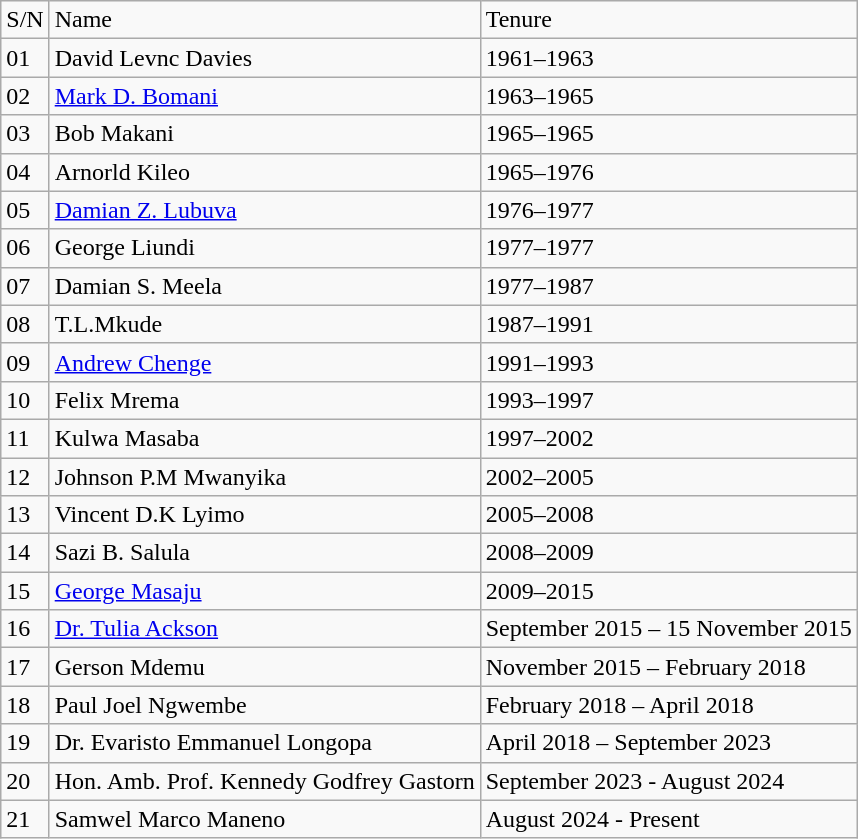<table class="wikitable">
<tr>
<td>S/N</td>
<td>Name</td>
<td>Tenure</td>
</tr>
<tr>
<td>01</td>
<td>David Levnc Davies</td>
<td>1961–1963</td>
</tr>
<tr>
<td>02</td>
<td><a href='#'>Mark D. Bomani</a></td>
<td>1963–1965</td>
</tr>
<tr>
<td>03</td>
<td>Bob Makani</td>
<td>1965–1965</td>
</tr>
<tr>
<td>04</td>
<td>Arnorld Kileo</td>
<td>1965–1976</td>
</tr>
<tr>
<td>05</td>
<td><a href='#'>Damian Z. Lubuva</a></td>
<td>1976–1977</td>
</tr>
<tr>
<td>06</td>
<td>George Liundi</td>
<td>1977–1977</td>
</tr>
<tr>
<td>07</td>
<td>Damian S. Meela</td>
<td>1977–1987</td>
</tr>
<tr>
<td>08</td>
<td>T.L.Mkude</td>
<td>1987–1991</td>
</tr>
<tr>
<td>09</td>
<td><a href='#'>Andrew Chenge</a></td>
<td>1991–1993</td>
</tr>
<tr>
<td>10</td>
<td>Felix Mrema</td>
<td>1993–1997</td>
</tr>
<tr>
<td>11</td>
<td>Kulwa Masaba</td>
<td>1997–2002</td>
</tr>
<tr>
<td>12</td>
<td>Johnson P.M Mwanyika</td>
<td>2002–2005</td>
</tr>
<tr>
<td>13</td>
<td>Vincent D.K Lyimo</td>
<td>2005–2008</td>
</tr>
<tr>
<td>14</td>
<td>Sazi B. Salula</td>
<td>2008–2009</td>
</tr>
<tr>
<td>15</td>
<td><a href='#'>George Masaju</a></td>
<td>2009–2015</td>
</tr>
<tr>
<td>16</td>
<td><a href='#'>Dr. Tulia Ackson</a></td>
<td>September 2015 – 15 November 2015</td>
</tr>
<tr>
<td>17</td>
<td>Gerson Mdemu</td>
<td>November 2015 – February 2018</td>
</tr>
<tr>
<td>18</td>
<td>Paul Joel Ngwembe</td>
<td>February 2018 – April 2018</td>
</tr>
<tr>
<td>19</td>
<td>Dr. Evaristo Emmanuel Longopa</td>
<td>April 2018 – September 2023</td>
</tr>
<tr>
<td>20</td>
<td>Hon. Amb. Prof. Kennedy Godfrey Gastorn</td>
<td>September 2023 - August 2024</td>
</tr>
<tr>
<td>21</td>
<td>Samwel Marco Maneno</td>
<td>August 2024 - Present</td>
</tr>
</table>
